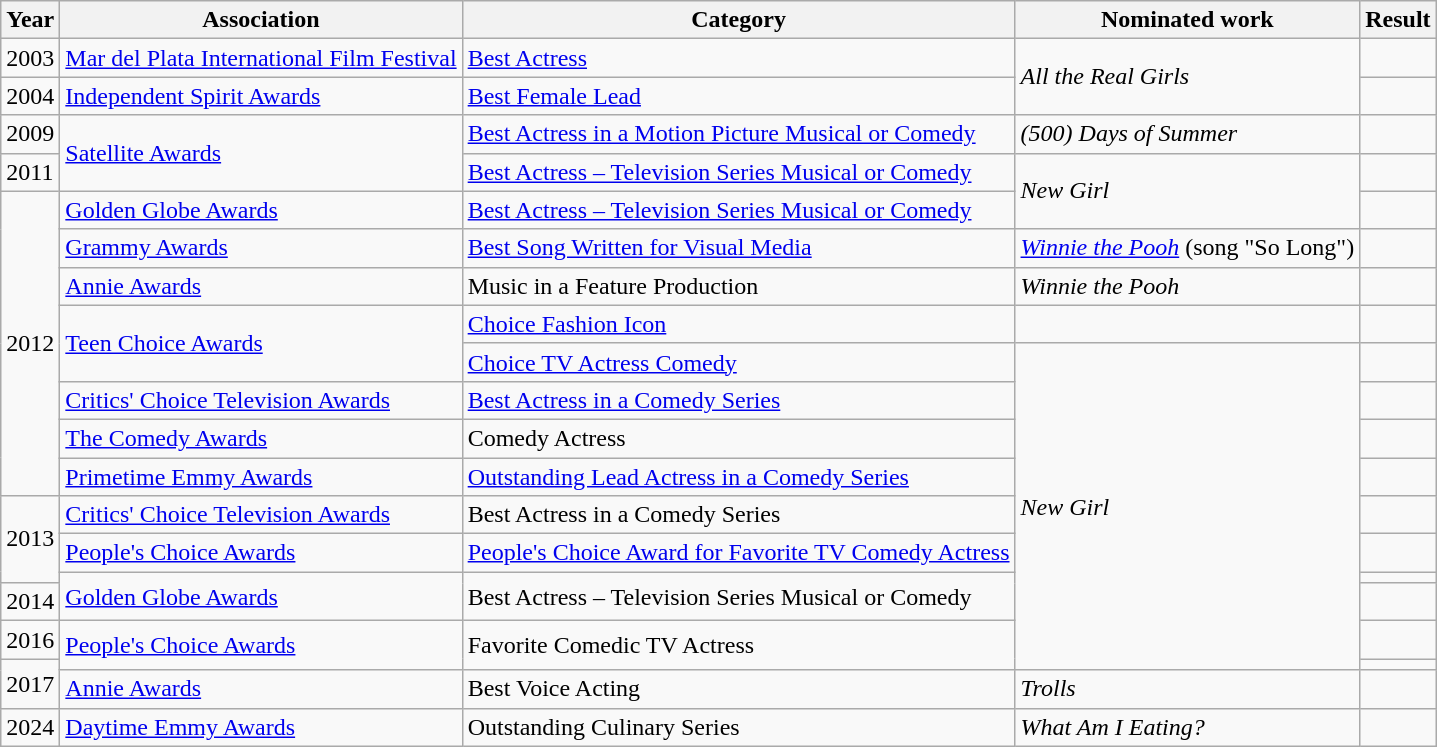<table class="wikitable sortable">
<tr>
<th>Year</th>
<th>Association</th>
<th>Category</th>
<th>Nominated work</th>
<th>Result</th>
</tr>
<tr>
<td>2003</td>
<td><a href='#'>Mar del Plata International Film Festival</a></td>
<td><a href='#'>Best Actress</a></td>
<td rowspan="2"><em>All the Real Girls</em></td>
<td></td>
</tr>
<tr>
<td>2004</td>
<td><a href='#'>Independent Spirit Awards</a></td>
<td><a href='#'>Best Female Lead</a></td>
<td></td>
</tr>
<tr>
<td>2009</td>
<td rowspan="2"><a href='#'>Satellite Awards</a></td>
<td><a href='#'>Best Actress in a Motion Picture Musical or Comedy</a></td>
<td><em>(500) Days of Summer</em></td>
<td></td>
</tr>
<tr>
<td>2011</td>
<td><a href='#'>Best Actress – Television Series Musical or Comedy</a></td>
<td rowspan="2"><em>New Girl</em></td>
<td></td>
</tr>
<tr>
<td rowspan="8">2012</td>
<td><a href='#'>Golden Globe Awards</a></td>
<td><a href='#'>Best Actress – Television Series Musical or Comedy</a></td>
<td></td>
</tr>
<tr>
<td><a href='#'>Grammy Awards</a></td>
<td><a href='#'>Best Song Written for Visual Media</a></td>
<td><em><a href='#'>Winnie the Pooh</a></em> (song "So Long")</td>
<td></td>
</tr>
<tr>
<td><a href='#'>Annie Awards</a></td>
<td>Music in a Feature Production</td>
<td><em>Winnie the Pooh</em></td>
<td></td>
</tr>
<tr>
<td rowspan="2"><a href='#'>Teen Choice Awards</a></td>
<td><a href='#'>Choice Fashion Icon</a></td>
<td></td>
<td></td>
</tr>
<tr>
<td><a href='#'>Choice TV Actress Comedy</a></td>
<td rowspan="10"><em>New Girl</em></td>
<td></td>
</tr>
<tr>
<td><a href='#'>Critics' Choice Television Awards</a></td>
<td><a href='#'>Best Actress in a Comedy Series</a></td>
<td> </td>
</tr>
<tr>
<td><a href='#'>The Comedy Awards</a></td>
<td>Comedy Actress</td>
<td></td>
</tr>
<tr>
<td><a href='#'>Primetime Emmy Awards</a></td>
<td><a href='#'>Outstanding Lead Actress in a Comedy Series</a></td>
<td></td>
</tr>
<tr>
<td rowspan="3">2013</td>
<td><a href='#'>Critics' Choice Television Awards</a></td>
<td>Best Actress in a Comedy Series</td>
<td></td>
</tr>
<tr>
<td><a href='#'>People's Choice Awards</a></td>
<td><a href='#'>People's Choice Award for Favorite TV Comedy Actress</a></td>
<td></td>
</tr>
<tr>
<td rowspan="2"><a href='#'>Golden Globe Awards</a></td>
<td rowspan="2">Best Actress – Television Series Musical or Comedy</td>
<td></td>
</tr>
<tr>
<td>2014</td>
<td></td>
</tr>
<tr>
<td>2016</td>
<td rowspan="2"><a href='#'>People's Choice Awards</a></td>
<td rowspan="2">Favorite Comedic TV Actress</td>
<td></td>
</tr>
<tr>
<td rowspan="2">2017</td>
<td></td>
</tr>
<tr>
<td><a href='#'>Annie Awards</a></td>
<td>Best Voice Acting</td>
<td><em>Trolls</em></td>
<td></td>
</tr>
<tr>
<td>2024</td>
<td><a href='#'>Daytime Emmy Awards</a></td>
<td>Outstanding Culinary Series</td>
<td><em>What Am I Eating?</em></td>
<td></td>
</tr>
</table>
